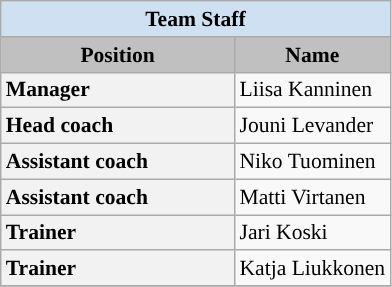<table class="wikitable" style="text-align:left; font-size:90%;">
<tr>
<th style=background:#CEE0F2 colspan=2>Team Staff</th>
</tr>
<tr>
<th width=60% style="background:silver;">Position</th>
<th style="background:silver;">Name</th>
</tr>
<tr>
<th style="text-align:left;">Manager</th>
<td>Liisa Kanninen</td>
</tr>
<tr>
<th style="text-align:left;">Head coach</th>
<td>Jouni Levander</td>
</tr>
<tr>
<th style="text-align:left;">Assistant coach</th>
<td>Niko Tuominen</td>
</tr>
<tr>
<th style="text-align:left;">Assistant coach</th>
<td>Matti Virtanen</td>
</tr>
<tr>
<th style="text-align:left;">Trainer</th>
<td>Jari Koski</td>
</tr>
<tr>
<th style="text-align:left;">Trainer</th>
<td>Katja Liukkonen</td>
</tr>
<tr>
</tr>
</table>
